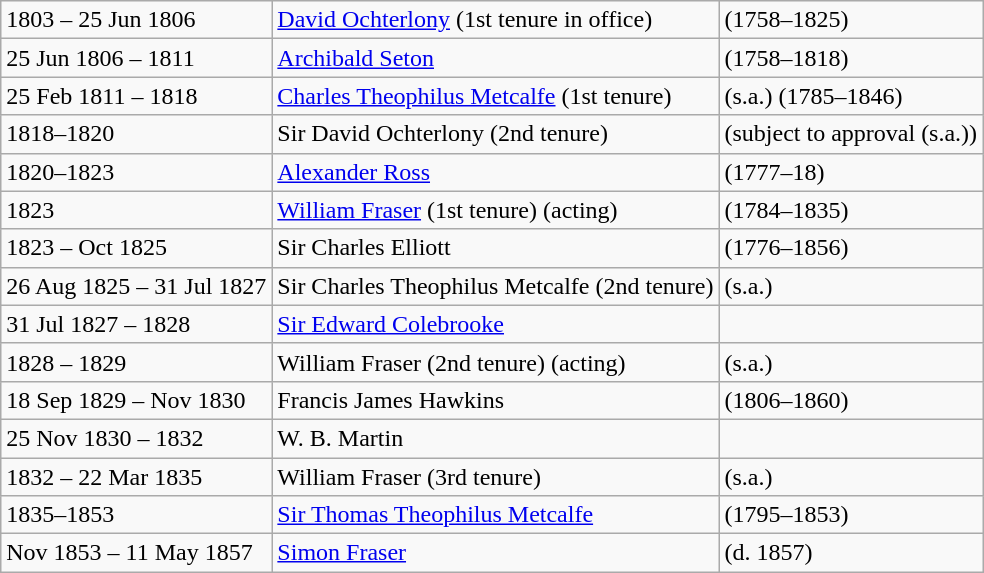<table class="wikitable">
<tr>
<td>1803 – 25 Jun 1806</td>
<td><a href='#'>David Ochterlony</a> (1st tenure in office)</td>
<td>(1758–1825)</td>
</tr>
<tr>
<td>25 Jun 1806 – 1811</td>
<td><a href='#'>Archibald Seton</a></td>
<td>(1758–1818)</td>
</tr>
<tr>
<td>25 Feb 1811 – 1818</td>
<td><a href='#'>Charles Theophilus Metcalfe</a> (1st tenure)</td>
<td>(s.a.) (1785–1846)</td>
</tr>
<tr>
<td>1818–1820</td>
<td>Sir David Ochterlony (2nd tenure)</td>
<td>(subject to approval (s.a.))</td>
</tr>
<tr>
<td>1820–1823</td>
<td><a href='#'>Alexander Ross</a></td>
<td>(1777–18)</td>
</tr>
<tr>
<td>1823</td>
<td><a href='#'>William Fraser</a> (1st tenure) (acting)</td>
<td>(1784–1835)</td>
</tr>
<tr>
<td>1823 – Oct 1825</td>
<td>Sir Charles Elliott</td>
<td>(1776–1856)</td>
</tr>
<tr>
<td>26 Aug 1825 – 31 Jul 1827</td>
<td>Sir Charles Theophilus Metcalfe (2nd tenure)</td>
<td>(s.a.)</td>
</tr>
<tr>
<td>31 Jul 1827 – 1828</td>
<td><a href='#'>Sir Edward Colebrooke</a></td>
<td></td>
</tr>
<tr>
<td>1828 – 1829</td>
<td>William Fraser (2nd tenure) (acting)</td>
<td>(s.a.)</td>
</tr>
<tr>
<td>18 Sep 1829 – Nov 1830</td>
<td>Francis James Hawkins</td>
<td>(1806–1860)</td>
</tr>
<tr>
<td>25 Nov 1830 – 1832</td>
<td>W. B. Martin</td>
<td></td>
</tr>
<tr>
<td>1832 – 22 Mar 1835</td>
<td>William Fraser (3rd tenure)</td>
<td>(s.a.)</td>
</tr>
<tr>
<td>1835–1853</td>
<td><a href='#'>Sir Thomas Theophilus Metcalfe</a></td>
<td>(1795–1853)</td>
</tr>
<tr>
<td>Nov 1853 – 11 May 1857</td>
<td><a href='#'>Simon Fraser</a></td>
<td>(d. 1857)</td>
</tr>
</table>
